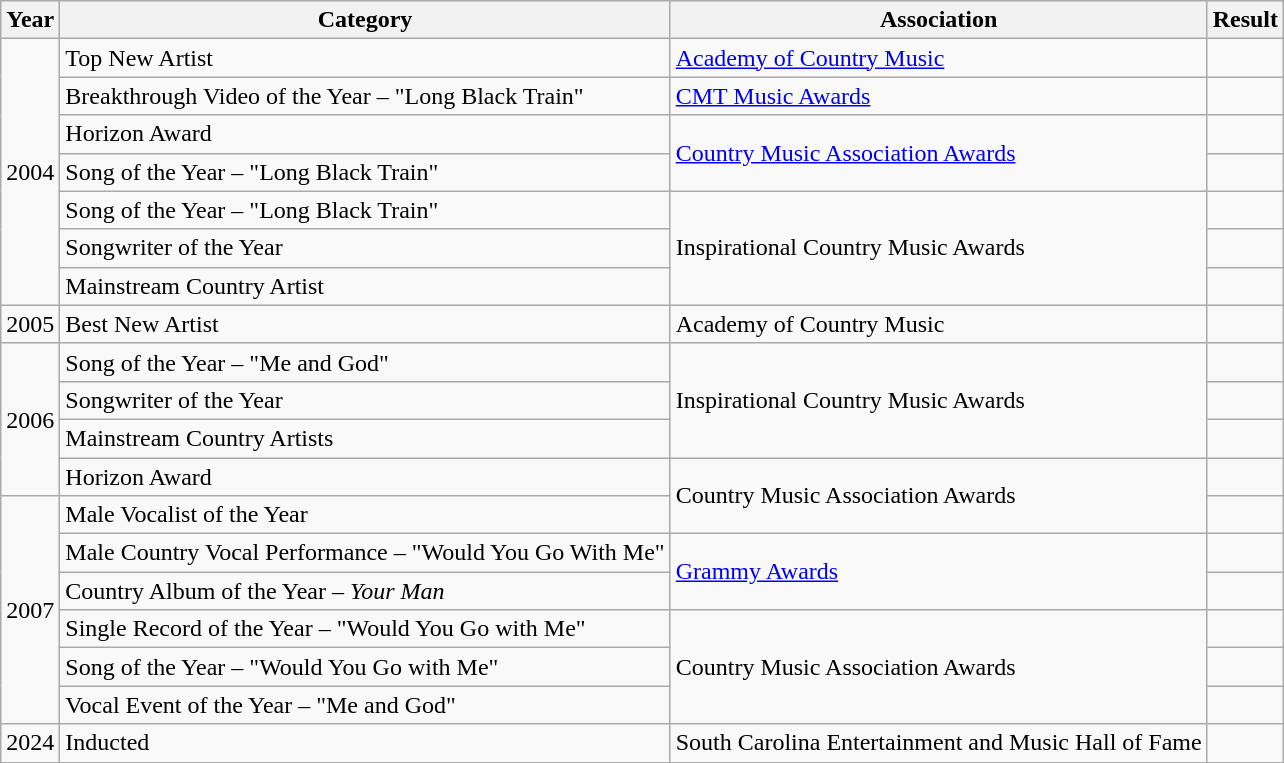<table class="wikitable">
<tr>
<th>Year</th>
<th>Category</th>
<th>Association</th>
<th>Result</th>
</tr>
<tr>
<td rowspan="7">2004</td>
<td>Top New Artist</td>
<td><a href='#'>Academy of Country Music</a></td>
<td></td>
</tr>
<tr>
<td>Breakthrough Video of the Year – "Long Black Train"</td>
<td><a href='#'>CMT Music Awards</a></td>
<td></td>
</tr>
<tr>
<td>Horizon Award</td>
<td rowspan="2"><a href='#'>Country Music Association Awards</a></td>
<td></td>
</tr>
<tr>
<td>Song of the Year – "Long Black Train"</td>
<td></td>
</tr>
<tr>
<td>Song of the Year – "Long Black Train"</td>
<td rowspan="3">Inspirational Country Music Awards</td>
<td></td>
</tr>
<tr>
<td>Songwriter of the Year</td>
<td></td>
</tr>
<tr>
<td>Mainstream Country Artist</td>
<td></td>
</tr>
<tr>
<td>2005</td>
<td>Best New Artist</td>
<td>Academy of Country Music</td>
<td></td>
</tr>
<tr>
<td rowspan="4">2006</td>
<td>Song of the Year – "Me and God"</td>
<td rowspan="3">Inspirational Country Music Awards</td>
<td></td>
</tr>
<tr>
<td>Songwriter of the Year</td>
<td></td>
</tr>
<tr>
<td>Mainstream Country Artists</td>
<td></td>
</tr>
<tr>
<td>Horizon Award</td>
<td rowspan="2">Country Music Association Awards</td>
<td></td>
</tr>
<tr>
<td rowspan="6">2007</td>
<td>Male Vocalist of the Year</td>
<td></td>
</tr>
<tr>
<td>Male Country Vocal Performance – "Would You Go With Me"</td>
<td rowspan="2"><a href='#'>Grammy Awards</a></td>
<td></td>
</tr>
<tr>
<td>Country Album of the Year – <em>Your Man</em></td>
<td></td>
</tr>
<tr>
<td>Single Record of the Year – "Would You Go with Me"</td>
<td rowspan="3">Country Music Association Awards</td>
<td></td>
</tr>
<tr>
<td>Song of the Year – "Would You Go with Me"</td>
<td></td>
</tr>
<tr>
<td>Vocal Event of the Year – "Me and God" </td>
<td></td>
</tr>
<tr>
<td>2024</td>
<td>Inducted</td>
<td>South Carolina Entertainment and Music Hall of Fame</td>
<td></td>
</tr>
</table>
